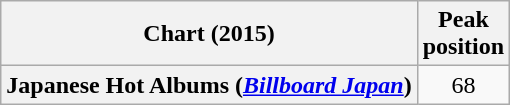<table class="wikitable sortable plainrowheaders">
<tr>
<th>Chart (2015)</th>
<th>Peak<br>position</th>
</tr>
<tr>
<th scope="row">Japanese Hot Albums (<em><a href='#'>Billboard Japan</a></em>)</th>
<td align="center">68</td>
</tr>
</table>
